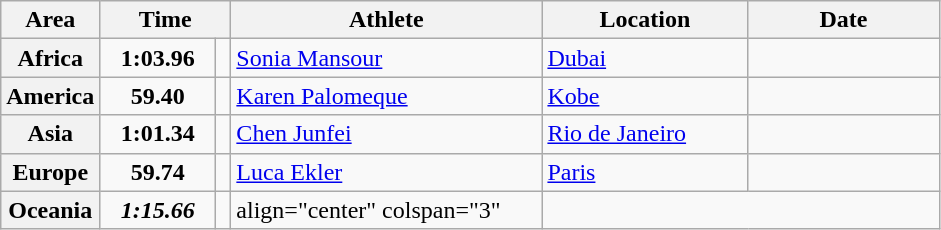<table class="wikitable">
<tr>
<th width="45">Area</th>
<th width="80" colspan="2">Time</th>
<th width="200">Athlete</th>
<th width="130">Location</th>
<th width="120">Date</th>
</tr>
<tr>
<th>Africa</th>
<td align="center"><strong>1:03.96</strong></td>
<td align="center"></td>
<td> <a href='#'>Sonia Mansour</a></td>
<td> <a href='#'>Dubai</a></td>
<td align="right"></td>
</tr>
<tr>
<th>America</th>
<td align="center"><strong>59.40</strong></td>
<td align="center"></td>
<td> <a href='#'>Karen Palomeque</a></td>
<td> <a href='#'>Kobe</a></td>
<td align="right"></td>
</tr>
<tr>
<th>Asia</th>
<td align="center"><strong>1:01.34</strong></td>
<td align="center"></td>
<td> <a href='#'>Chen Junfei</a></td>
<td> <a href='#'>Rio de Janeiro</a></td>
<td align="right"></td>
</tr>
<tr>
<th>Europe</th>
<td align="center"><strong>59.74</strong></td>
<td align="center"></td>
<td> <a href='#'>Luca Ekler</a></td>
<td> <a href='#'>Paris</a></td>
<td align="right"></td>
</tr>
<tr>
<th>Oceania</th>
<td align="center"><strong><em>1:15.66</em></strong></td>
<td align="center"></td>
<td>align="center" colspan="3" </td>
</tr>
</table>
